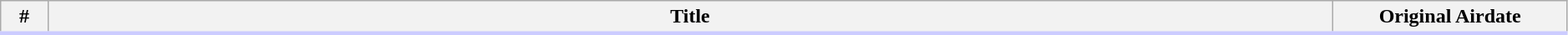<table class="wikitable" width="99%">
<tr style="border-bottom:3px solid #CCF">
<th width="3%">#</th>
<th>Title</th>
<th width="15%">Original Airdate<br>




































</th>
</tr>
</table>
